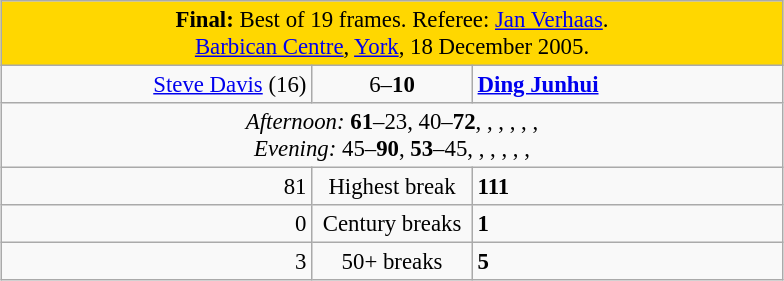<table class="wikitable" style="font-size: 95%; margin: 1em auto 1em auto;">
<tr>
<td colspan="3" align="center" bgcolor="#ffd700"><strong>Final:</strong> Best of 19 frames. Referee: <a href='#'>Jan Verhaas</a>.<br><a href='#'>Barbican Centre</a>, <a href='#'>York</a>, 18 December 2005.</td>
</tr>
<tr>
<td width="200" align="right"><a href='#'>Steve Davis</a> (16)<br></td>
<td width="100" align="center">6–<strong>10</strong></td>
<td width="200"><strong><a href='#'>Ding Junhui</a></strong><br></td>
</tr>
<tr>
<td colspan="3" align="center" style="font-size: 100%"><em>Afternoon:</em> <strong>61</strong>–23, 40–<strong>72</strong>, , , , , ,  <br><em>Evening:</em> 45–<strong>90</strong>, <strong>53</strong>–45, , , , , , </td>
</tr>
<tr>
<td align="right">81</td>
<td align="center">Highest break</td>
<td><strong>111</strong></td>
</tr>
<tr>
<td align="right">0</td>
<td align="center">Century breaks</td>
<td><strong>1</strong></td>
</tr>
<tr>
<td align="right">3</td>
<td align="center">50+ breaks</td>
<td><strong>5</strong></td>
</tr>
</table>
